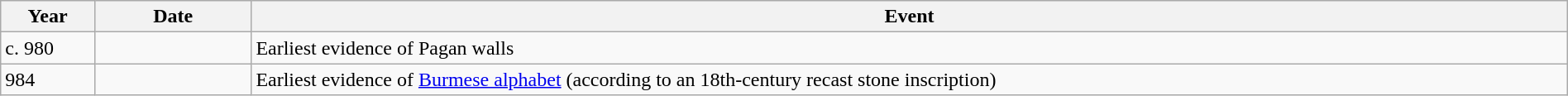<table class="wikitable" width="100%">
<tr>
<th style="width:6%">Year</th>
<th style="width:10%">Date</th>
<th>Event</th>
</tr>
<tr>
<td>c. 980</td>
<td></td>
<td>Earliest evidence of Pagan walls</td>
</tr>
<tr>
<td>984</td>
<td></td>
<td>Earliest evidence of <a href='#'>Burmese alphabet</a> (according to an 18th-century recast stone inscription)</td>
</tr>
</table>
